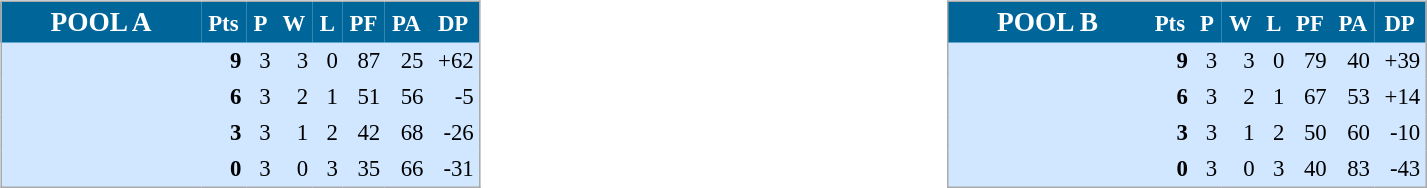<table width="100%" align=center>
<tr>
<td valign="top" width="50%"><br><table align=center cellpadding="3" cellspacing="0" style="background: #D0E7FF; border: 1px #aaa solid; border-collapse: collapse; font-size: 95%;" width=320>
<tr bgcolor=#006699 style="color:white;">
<th width=34% style=font-size:120%><strong>POOL A</strong></th>
<th width=5%>Pts</th>
<th width=5%>P</th>
<th width=5%>W</th>
<th width=5%>L</th>
<th width=5%>PF</th>
<th width=5%>PA</th>
<th width=5%>DP</th>
</tr>
<tr align=right>
<td align=left></td>
<td><strong>9</strong></td>
<td>3</td>
<td>3</td>
<td>0</td>
<td>87</td>
<td>25</td>
<td>+62</td>
</tr>
<tr align=right>
<td align=left></td>
<td><strong>6</strong></td>
<td>3</td>
<td>2</td>
<td>1</td>
<td>51</td>
<td>56</td>
<td>-5</td>
</tr>
<tr align=right>
<td align=left></td>
<td><strong>3</strong></td>
<td>3</td>
<td>1</td>
<td>2</td>
<td>42</td>
<td>68</td>
<td>-26</td>
</tr>
<tr align=right>
<td align=left></td>
<td><strong>0</strong></td>
<td>3</td>
<td>0</td>
<td>3</td>
<td>35</td>
<td>66</td>
<td>-31</td>
</tr>
</table>
</td>
<td valign="top" width="50%"><br><table align=center cellpadding="3" cellspacing="0" style="background: #D0E7FF; border: 1px #aaa solid; border-collapse: collapse; font-size:95%;" width=320>
<tr bgcolor=#006699 style="color:white;">
<th width=34% style=font-size:120%><strong>POOL B</strong></th>
<th width=5%>Pts</th>
<th width=5%>P</th>
<th width=5%>W</th>
<th width=5%>L</th>
<th width=5%>PF</th>
<th width=5%>PA</th>
<th width=5%>DP</th>
</tr>
<tr align=right>
<td align=left></td>
<td><strong>9</strong></td>
<td>3</td>
<td>3</td>
<td>0</td>
<td>79</td>
<td>40</td>
<td>+39</td>
</tr>
<tr align=right>
<td align=left></td>
<td><strong>6</strong></td>
<td>3</td>
<td>2</td>
<td>1</td>
<td>67</td>
<td>53</td>
<td>+14</td>
</tr>
<tr align=right>
<td align=left></td>
<td><strong>3</strong></td>
<td>3</td>
<td>1</td>
<td>2</td>
<td>50</td>
<td>60</td>
<td>-10</td>
</tr>
<tr align=right>
<td align=left></td>
<td><strong>0</strong></td>
<td>3</td>
<td>0</td>
<td>3</td>
<td>40</td>
<td>83</td>
<td>-43</td>
</tr>
</table>
</td>
</tr>
</table>
